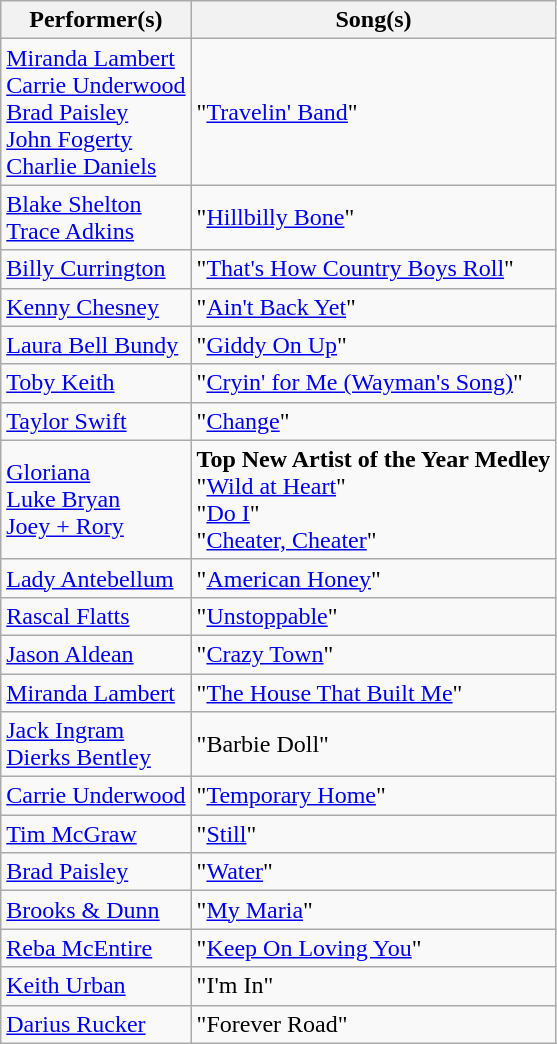<table class="wikitable" "style-text-align:center;">
<tr>
<th>Performer(s)</th>
<th>Song(s) </th>
</tr>
<tr>
<td><a href='#'>Miranda Lambert</a><br><a href='#'>Carrie Underwood</a><br><a href='#'>Brad Paisley</a><br><a href='#'>John Fogerty</a><br><a href='#'>Charlie Daniels</a></td>
<td>"<a href='#'>Travelin' Band</a>"</td>
</tr>
<tr>
<td><a href='#'>Blake Shelton</a><br><a href='#'>Trace Adkins</a></td>
<td>"<a href='#'>Hillbilly Bone</a>"</td>
</tr>
<tr>
<td><a href='#'>Billy Currington</a></td>
<td>"<a href='#'>That's How Country Boys Roll</a>"</td>
</tr>
<tr>
<td><a href='#'>Kenny Chesney</a></td>
<td>"<a href='#'>Ain't Back Yet</a>"</td>
</tr>
<tr>
<td><a href='#'>Laura Bell Bundy</a></td>
<td>"<a href='#'>Giddy On Up</a>"</td>
</tr>
<tr>
<td><a href='#'>Toby Keith</a></td>
<td>"<a href='#'>Cryin' for Me (Wayman's Song)</a>"</td>
</tr>
<tr>
<td><a href='#'>Taylor Swift</a></td>
<td>"<a href='#'>Change</a>"</td>
</tr>
<tr>
<td><a href='#'>Gloriana</a><br><a href='#'>Luke Bryan</a><br><a href='#'>Joey + Rory</a></td>
<td><strong>Top New Artist of the Year Medley</strong><br>"<a href='#'>Wild at Heart</a>"<br>"<a href='#'>Do I</a>"<br>"<a href='#'>Cheater, Cheater</a>"</td>
</tr>
<tr>
<td><a href='#'>Lady Antebellum</a></td>
<td>"<a href='#'>American Honey</a>"</td>
</tr>
<tr>
<td><a href='#'>Rascal Flatts</a></td>
<td>"<a href='#'>Unstoppable</a>"</td>
</tr>
<tr>
<td><a href='#'>Jason Aldean</a></td>
<td>"<a href='#'>Crazy Town</a>"</td>
</tr>
<tr>
<td><a href='#'>Miranda Lambert</a></td>
<td>"<a href='#'>The House That Built Me</a>"</td>
</tr>
<tr>
<td><a href='#'>Jack Ingram</a><br><a href='#'>Dierks Bentley</a></td>
<td>"Barbie Doll"</td>
</tr>
<tr>
<td><a href='#'>Carrie Underwood</a></td>
<td>"<a href='#'>Temporary Home</a>"</td>
</tr>
<tr>
<td><a href='#'>Tim McGraw</a></td>
<td>"<a href='#'>Still</a>"</td>
</tr>
<tr>
<td><a href='#'>Brad Paisley</a></td>
<td>"<a href='#'>Water</a>"</td>
</tr>
<tr>
<td><a href='#'>Brooks & Dunn</a></td>
<td>"<a href='#'>My Maria</a>"</td>
</tr>
<tr>
<td><a href='#'>Reba McEntire</a></td>
<td>"<a href='#'>Keep On Loving You</a>"</td>
</tr>
<tr>
<td><a href='#'>Keith Urban</a></td>
<td>"I'm In"</td>
</tr>
<tr>
<td><a href='#'>Darius Rucker</a></td>
<td>"Forever Road"</td>
</tr>
</table>
